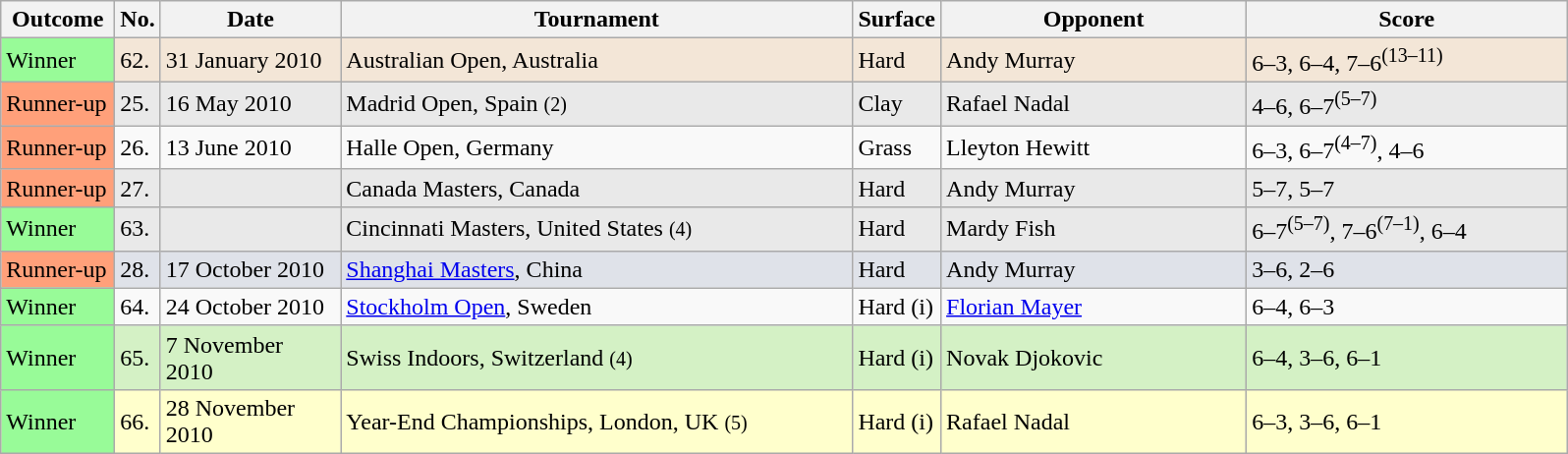<table class="sortable wikitable">
<tr>
<th style="width:70px">Outcome</th>
<th style="width:20px">No.</th>
<th style="width:115px">Date</th>
<th style="width:340px">Tournament</th>
<th style="width:50px">Surface</th>
<th style="width:200px">Opponent</th>
<th style="width:210px" class="unsortable">Score</th>
</tr>
<tr style="background:#f3e6d7;">
<td style="background:#98FB98;">Winner</td>
<td>62.</td>
<td>31 January 2010</td>
<td>Australian Open, Australia </td>
<td>Hard</td>
<td> Andy Murray</td>
<td>6–3, 6–4, 7–6<sup>(13–11)</sup></td>
</tr>
<tr style="background:#e9e9e9;">
<td style="background:#FFA07A;">Runner-up</td>
<td>25.</td>
<td>16 May 2010</td>
<td>Madrid Open, Spain <small>(2)</small></td>
<td>Clay</td>
<td> Rafael Nadal</td>
<td>4–6, 6–7<sup>(5–7)</sup></td>
</tr>
<tr>
<td style="background:#FFA07A;">Runner-up</td>
<td>26.</td>
<td>13 June 2010</td>
<td>Halle Open, Germany</td>
<td>Grass</td>
<td> Lleyton Hewitt</td>
<td>6–3, 6–7<sup>(4–7)</sup>, 4–6</td>
</tr>
<tr style="background:#e9e9e9;">
<td style="background:#FFA07A;">Runner-up</td>
<td>27.</td>
<td></td>
<td>Canada Masters, Canada </td>
<td>Hard</td>
<td> Andy Murray</td>
<td>5–7, 5–7</td>
</tr>
<tr style="background:#e9e9e9;">
<td style="background:#98FB98;">Winner</td>
<td>63.</td>
<td></td>
<td>Cincinnati Masters, United States <small>(4)</small></td>
<td>Hard</td>
<td> Mardy Fish</td>
<td>6–7<sup>(5–7)</sup>, 7–6<sup>(7–1)</sup>, 6–4</td>
</tr>
<tr style="background:#dfe2e9;">
<td style="background:#FFA07A;">Runner-up</td>
<td>28.</td>
<td>17 October 2010</td>
<td><a href='#'>Shanghai Masters</a>, China</td>
<td>Hard</td>
<td> Andy Murray</td>
<td>3–6, 2–6</td>
</tr>
<tr>
<td style="background:#98FB98;">Winner</td>
<td>64.</td>
<td>24 October 2010</td>
<td><a href='#'>Stockholm Open</a>, Sweden</td>
<td>Hard (i)</td>
<td> <a href='#'>Florian Mayer</a></td>
<td>6–4, 6–3</td>
</tr>
<tr style="background:#d4f1c5;">
<td style="background:#98FB98;">Winner</td>
<td>65.</td>
<td>7 November 2010</td>
<td>Swiss Indoors, Switzerland <small>(4)</small></td>
<td>Hard (i)</td>
<td> Novak Djokovic</td>
<td>6–4, 3–6, 6–1</td>
</tr>
<tr style="background:#ffc;">
<td style="background:#98FB98;">Winner</td>
<td>66.</td>
<td>28 November 2010</td>
<td>Year-End Championships, London, UK <small>(5)</small></td>
<td>Hard (i)</td>
<td> Rafael Nadal</td>
<td>6–3, 3–6, 6–1</td>
</tr>
</table>
